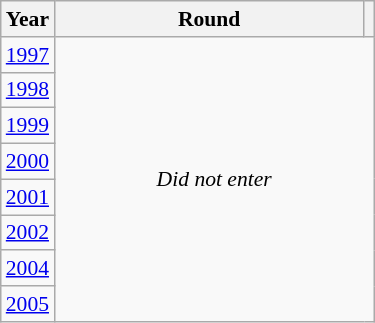<table class="wikitable" style="text-align: center; font-size:90%">
<tr>
<th>Year</th>
<th style="width:200px">Round</th>
<th></th>
</tr>
<tr>
<td><a href='#'>1997</a></td>
<td colspan="2" rowspan="8"><em>Did not enter</em></td>
</tr>
<tr>
<td><a href='#'>1998</a></td>
</tr>
<tr>
<td><a href='#'>1999</a></td>
</tr>
<tr>
<td><a href='#'>2000</a></td>
</tr>
<tr>
<td><a href='#'>2001</a></td>
</tr>
<tr>
<td><a href='#'>2002</a></td>
</tr>
<tr>
<td><a href='#'>2004</a></td>
</tr>
<tr>
<td><a href='#'>2005</a></td>
</tr>
</table>
